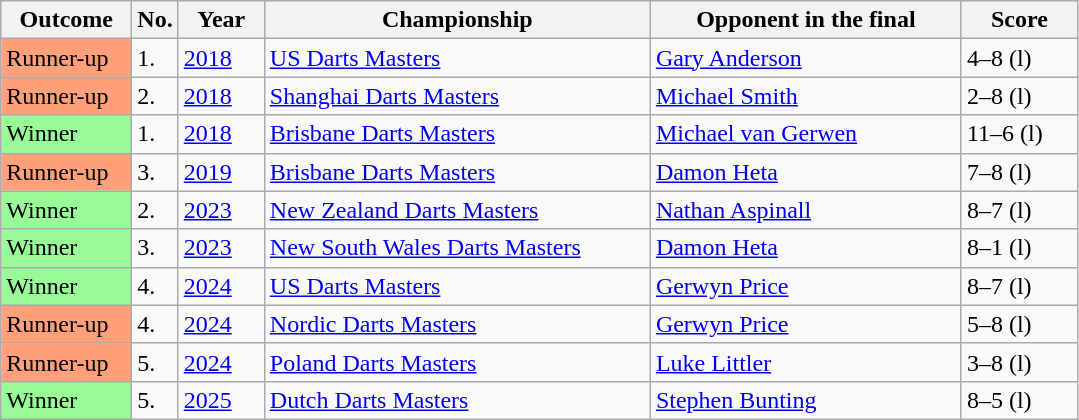<table class=" sortable wikitable">
<tr>
<th style="width:80px;">Outcome</th>
<th style="width:20px;">No.</th>
<th style="width:50px;">Year</th>
<th style="width:250px;">Championship</th>
<th style="width:200px;">Opponent in the final</th>
<th style="width:70px;">Score</th>
</tr>
<tr style=>
<td style="background:#ffa07a">Runner-up</td>
<td>1.</td>
<td><a href='#'>2018</a></td>
<td><a href='#'>US Darts Masters</a></td>
<td> <a href='#'>Gary Anderson</a></td>
<td>4–8 (l)</td>
</tr>
<tr style=>
<td style="background:#ffa07a">Runner-up</td>
<td>2.</td>
<td><a href='#'>2018</a></td>
<td><a href='#'>Shanghai Darts Masters</a></td>
<td> <a href='#'>Michael Smith</a></td>
<td>2–8 (l)</td>
</tr>
<tr>
<td style="background:#98FB98">Winner</td>
<td>1.</td>
<td><a href='#'>2018</a></td>
<td><a href='#'>Brisbane Darts Masters</a></td>
<td> <a href='#'>Michael van Gerwen</a></td>
<td>11–6 (l)</td>
</tr>
<tr style=>
<td style="background:#ffa07a">Runner-up</td>
<td>3.</td>
<td><a href='#'>2019</a></td>
<td><a href='#'>Brisbane Darts Masters</a></td>
<td> <a href='#'>Damon Heta</a></td>
<td>7–8 (l)</td>
</tr>
<tr>
<td style="background:#98FB98">Winner</td>
<td>2.</td>
<td><a href='#'>2023</a></td>
<td><a href='#'>New Zealand Darts Masters</a></td>
<td> <a href='#'>Nathan Aspinall</a></td>
<td>8–7 (l)</td>
</tr>
<tr>
<td style="background:#98FB98">Winner</td>
<td>3.</td>
<td><a href='#'>2023</a></td>
<td><a href='#'>New South Wales Darts Masters</a></td>
<td> <a href='#'>Damon Heta</a></td>
<td>8–1 (l)</td>
</tr>
<tr>
<td style="background:#98FB98">Winner</td>
<td>4.</td>
<td><a href='#'>2024</a></td>
<td><a href='#'>US Darts Masters</a></td>
<td> <a href='#'>Gerwyn Price</a></td>
<td>8–7 (l)</td>
</tr>
<tr style=>
<td style="background:#ffa07a">Runner-up</td>
<td>4.</td>
<td><a href='#'>2024</a></td>
<td><a href='#'>Nordic Darts Masters</a></td>
<td> <a href='#'>Gerwyn Price</a></td>
<td>5–8 (l)</td>
</tr>
<tr style=>
<td style="background:#ffa07a">Runner-up</td>
<td>5.</td>
<td><a href='#'>2024</a></td>
<td><a href='#'>Poland Darts Masters</a></td>
<td> <a href='#'>Luke Littler</a></td>
<td>3–8 (l)</td>
</tr>
<tr style=>
<td style="background:#98FB98">Winner</td>
<td>5.</td>
<td><a href='#'>2025</a></td>
<td><a href='#'>Dutch Darts Masters</a></td>
<td> <a href='#'>Stephen Bunting</a></td>
<td>8–5 (l)</td>
</tr>
</table>
